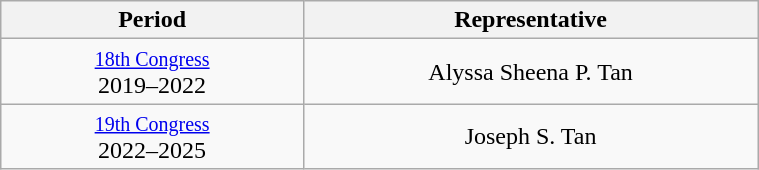<table class="wikitable" style="text-align:center; width:40%;">
<tr>
<th width="40%">Period</th>
<th>Representative</th>
</tr>
<tr>
<td><small><a href='#'>18th Congress</a></small><br>2019–2022</td>
<td>Alyssa Sheena P. Tan</td>
</tr>
<tr>
<td><small><a href='#'>19th Congress</a></small><br>2022–2025</td>
<td>Joseph S. Tan</td>
</tr>
</table>
